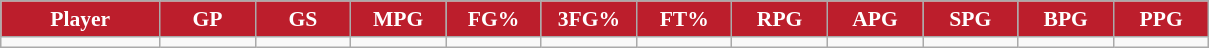<table class="wikitable sortable" style="font-size: 90%">
<tr>
<th style="background:#BC1E2C; color:white" width="10%">Player</th>
<th style="background:#BC1E2C; color:white" width="6%">GP</th>
<th style="background:#BC1E2C; color:white" width="6%">GS</th>
<th style="background:#BC1E2C; color:white" width="6%">MPG</th>
<th style="background:#BC1E2C; color:white" width="6%">FG%</th>
<th style="background:#BC1E2C; color:white" width="6%">3FG%</th>
<th style="background:#BC1E2C; color:white" width="6%">FT%</th>
<th style="background:#BC1E2C; color:white" width="6%">RPG</th>
<th style="background:#BC1E2C; color:white" width="6%">APG</th>
<th style="background:#BC1E2C; color:white" width="6%">SPG</th>
<th style="background:#BC1E2C; color:white" width="6%">BPG</th>
<th style="background:#BC1E2C; color:white" width="6%">PPG</th>
</tr>
<tr>
<td></td>
<td></td>
<td></td>
<td></td>
<td></td>
<td></td>
<td></td>
<td></td>
<td></td>
<td></td>
<td></td>
<td></td>
</tr>
</table>
